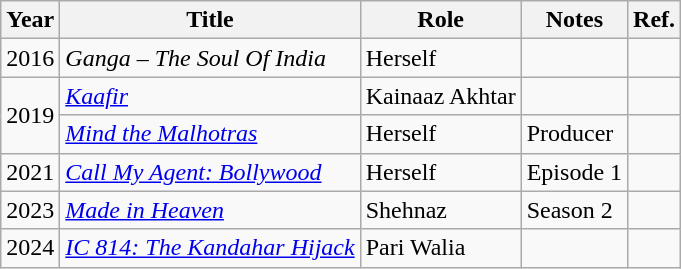<table class="wikitable">
<tr>
<th>Year</th>
<th>Title</th>
<th>Role</th>
<th>Notes</th>
<th>Ref.</th>
</tr>
<tr>
<td>2016</td>
<td><em> Ganga – The Soul Of India</em></td>
<td>Herself</td>
<td></td>
<td></td>
</tr>
<tr>
<td rowspan="2">2019</td>
<td><em><a href='#'>Kaafir</a></em></td>
<td>Kainaaz Akhtar</td>
<td></td>
<td></td>
</tr>
<tr>
<td><em><a href='#'>Mind the Malhotras</a></em></td>
<td>Herself</td>
<td>Producer</td>
<td></td>
</tr>
<tr>
<td>2021</td>
<td><em><a href='#'>Call My Agent: Bollywood</a></em></td>
<td>Herself</td>
<td>Episode 1</td>
<td></td>
</tr>
<tr>
<td>2023</td>
<td><em><a href='#'>Made in Heaven</a></em></td>
<td>Shehnaz</td>
<td>Season 2</td>
<td></td>
</tr>
<tr>
<td>2024</td>
<td><em><a href='#'>IC 814: The Kandahar Hijack</a></em></td>
<td>Pari Walia</td>
<td></td>
<td></td>
</tr>
</table>
